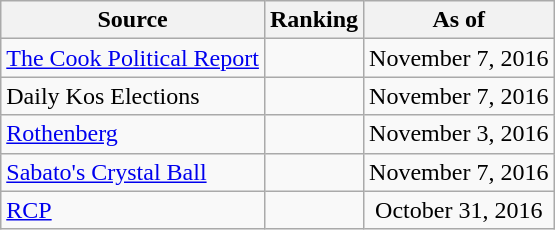<table class="wikitable" style="text-align:center">
<tr>
<th>Source</th>
<th>Ranking</th>
<th>As of</th>
</tr>
<tr>
<td align=left><a href='#'>The Cook Political Report</a></td>
<td></td>
<td>November 7, 2016</td>
</tr>
<tr>
<td align=left>Daily Kos Elections</td>
<td></td>
<td>November 7, 2016</td>
</tr>
<tr>
<td align=left><a href='#'>Rothenberg</a></td>
<td></td>
<td>November 3, 2016</td>
</tr>
<tr>
<td align=left><a href='#'>Sabato's Crystal Ball</a></td>
<td></td>
<td>November 7, 2016</td>
</tr>
<tr>
<td align="left"><a href='#'>RCP</a></td>
<td></td>
<td>October 31, 2016</td>
</tr>
</table>
